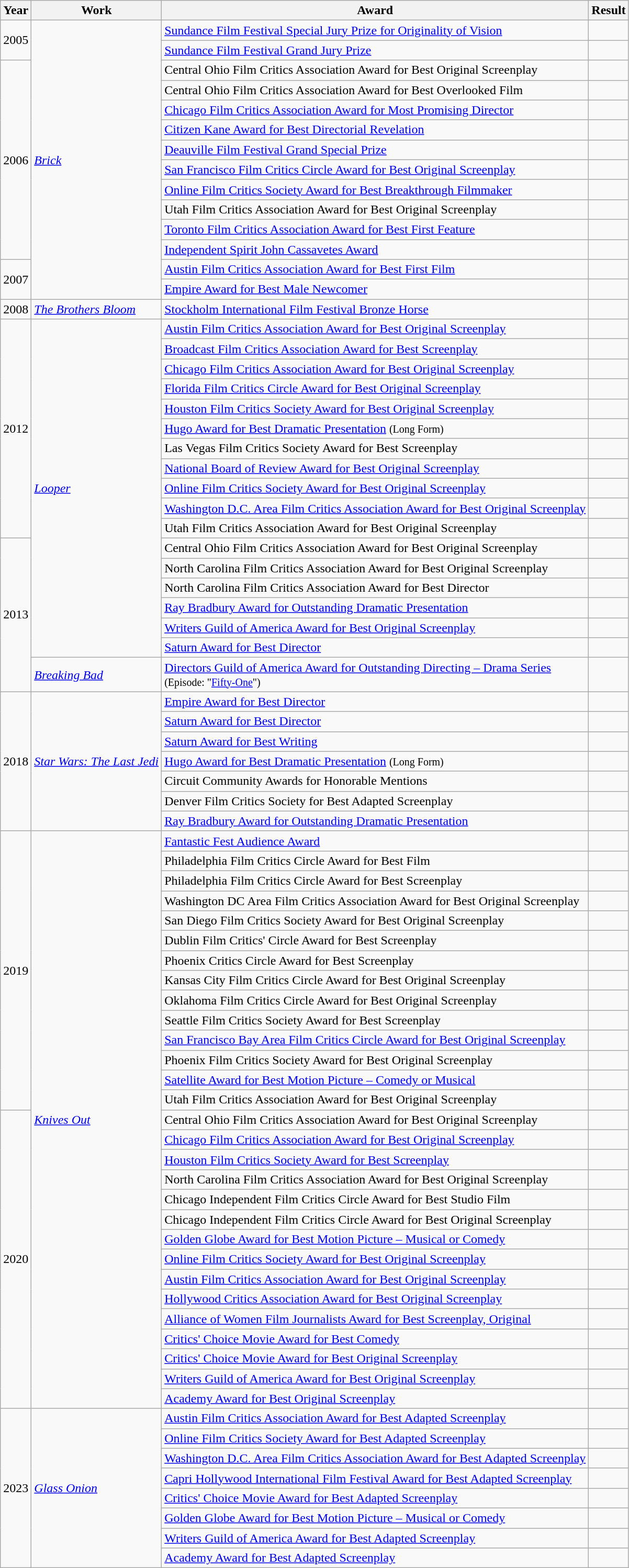<table class="wikitable">
<tr>
<th>Year</th>
<th>Work</th>
<th>Award</th>
<th>Result</th>
</tr>
<tr>
<td rowspan="2">2005</td>
<td rowspan="14"><em><a href='#'>Brick</a></em></td>
<td><a href='#'>Sundance Film Festival Special Jury Prize for Originality of Vision</a></td>
<td></td>
</tr>
<tr>
<td><a href='#'>Sundance Film Festival Grand Jury Prize</a></td>
<td></td>
</tr>
<tr>
<td rowspan="10">2006</td>
<td>Central Ohio Film Critics Association Award for Best Original Screenplay</td>
<td></td>
</tr>
<tr>
<td>Central Ohio Film Critics Association Award for Best Overlooked Film</td>
<td></td>
</tr>
<tr>
<td><a href='#'>Chicago Film Critics Association Award for Most Promising Director</a></td>
<td></td>
</tr>
<tr>
<td><a href='#'>Citizen Kane Award for Best Directorial Revelation</a></td>
<td></td>
</tr>
<tr>
<td><a href='#'>Deauville Film Festival Grand Special Prize</a></td>
<td></td>
</tr>
<tr>
<td><a href='#'>San Francisco Film Critics Circle Award for Best Original Screenplay</a></td>
<td></td>
</tr>
<tr>
<td><a href='#'>Online Film Critics Society Award for Best Breakthrough Filmmaker</a></td>
<td></td>
</tr>
<tr>
<td>Utah Film Critics Association Award for Best Original Screenplay</td>
<td></td>
</tr>
<tr>
<td><a href='#'>Toronto Film Critics Association Award for Best First Feature</a></td>
<td></td>
</tr>
<tr>
<td><a href='#'>Independent Spirit John Cassavetes Award</a></td>
<td></td>
</tr>
<tr>
<td rowspan="2">2007</td>
<td><a href='#'>Austin Film Critics Association Award for Best First Film</a></td>
<td></td>
</tr>
<tr>
<td><a href='#'>Empire Award for Best Male Newcomer</a></td>
<td></td>
</tr>
<tr>
<td>2008</td>
<td><em><a href='#'>The Brothers Bloom</a></em></td>
<td><a href='#'>Stockholm International Film Festival Bronze Horse</a></td>
<td></td>
</tr>
<tr>
<td rowspan="11">2012</td>
<td rowspan="17"><em><a href='#'>Looper</a></em></td>
<td><a href='#'>Austin Film Critics Association Award for Best Original Screenplay</a></td>
<td></td>
</tr>
<tr>
<td><a href='#'>Broadcast Film Critics Association Award for Best Screenplay</a></td>
<td></td>
</tr>
<tr>
<td><a href='#'>Chicago Film Critics Association Award for Best Original Screenplay</a></td>
<td></td>
</tr>
<tr>
<td><a href='#'>Florida Film Critics Circle Award for Best Original Screenplay</a></td>
<td></td>
</tr>
<tr>
<td><a href='#'>Houston Film Critics Society Award for Best Original Screenplay</a></td>
<td></td>
</tr>
<tr>
<td><a href='#'>Hugo Award for Best Dramatic Presentation</a> <small>(Long Form)</small></td>
<td></td>
</tr>
<tr>
<td>Las Vegas Film Critics Society Award for Best Screenplay</td>
<td></td>
</tr>
<tr>
<td><a href='#'>National Board of Review Award for Best Original Screenplay</a></td>
<td></td>
</tr>
<tr>
<td><a href='#'>Online Film Critics Society Award for Best Original Screenplay</a></td>
<td></td>
</tr>
<tr>
<td><a href='#'>Washington D.C. Area Film Critics Association Award for Best Original Screenplay</a></td>
<td></td>
</tr>
<tr>
<td>Utah Film Critics Association Award for Best Original Screenplay</td>
<td></td>
</tr>
<tr>
<td rowspan="7">2013</td>
<td>Central Ohio Film Critics Association Award for Best Original Screenplay</td>
<td></td>
</tr>
<tr>
<td>North Carolina Film Critics Association Award for Best Original Screenplay</td>
<td></td>
</tr>
<tr>
<td>North Carolina Film Critics Association Award for Best Director</td>
<td></td>
</tr>
<tr>
<td><a href='#'>Ray Bradbury Award for Outstanding Dramatic Presentation</a></td>
<td></td>
</tr>
<tr>
<td><a href='#'>Writers Guild of America Award for Best Original Screenplay</a></td>
<td></td>
</tr>
<tr>
<td><a href='#'>Saturn Award for Best Director</a></td>
<td></td>
</tr>
<tr>
<td rowspan="1"><em><a href='#'>Breaking Bad</a></em></td>
<td><a href='#'>Directors Guild of America Award for Outstanding Directing – Drama Series</a><br><small>(Episode: "<a href='#'>Fifty-One</a>")</small></td>
<td></td>
</tr>
<tr>
<td rowspan="7">2018</td>
<td rowspan="7"><em><a href='#'>Star Wars: The Last Jedi</a></em></td>
<td><a href='#'>Empire Award for Best Director</a></td>
<td></td>
</tr>
<tr>
<td><a href='#'>Saturn Award for Best Director</a></td>
<td></td>
</tr>
<tr>
<td><a href='#'>Saturn Award for Best Writing</a></td>
<td></td>
</tr>
<tr>
<td><a href='#'>Hugo Award for Best Dramatic Presentation</a> <small>(Long Form)</small></td>
<td></td>
</tr>
<tr>
<td>Circuit Community Awards for Honorable Mentions</td>
<td></td>
</tr>
<tr>
<td>Denver Film Critics Society for Best Adapted Screenplay</td>
<td></td>
</tr>
<tr>
<td><a href='#'>Ray Bradbury Award for Outstanding Dramatic Presentation</a></td>
<td></td>
</tr>
<tr>
<td rowspan="14">2019</td>
<td rowspan="29"><em><a href='#'>Knives Out</a></em></td>
<td><a href='#'>Fantastic Fest Audience Award</a></td>
<td></td>
</tr>
<tr>
<td>Philadelphia Film Critics Circle Award for Best Film</td>
<td></td>
</tr>
<tr>
<td>Philadelphia Film Critics Circle Award for Best Screenplay</td>
<td></td>
</tr>
<tr>
<td>Washington DC Area Film Critics Association Award for Best Original Screenplay</td>
<td></td>
</tr>
<tr>
<td>San Diego Film Critics Society Award for Best Original Screenplay</td>
<td></td>
</tr>
<tr>
<td>Dublin Film Critics' Circle Award for Best Screenplay</td>
<td></td>
</tr>
<tr>
<td>Phoenix Critics Circle Award for Best Screenplay</td>
<td></td>
</tr>
<tr>
<td>Kansas City Film Critics Circle Award for Best Original Screenplay</td>
<td></td>
</tr>
<tr>
<td>Oklahoma Film Critics Circle Award for Best Original Screenplay</td>
<td></td>
</tr>
<tr>
<td>Seattle Film Critics Society Award for Best Screenplay</td>
<td></td>
</tr>
<tr>
<td><a href='#'>San Francisco Bay Area Film Critics Circle Award for Best Original Screenplay</a></td>
<td></td>
</tr>
<tr>
<td>Phoenix Film Critics Society Award for Best Original Screenplay</td>
<td></td>
</tr>
<tr>
<td><a href='#'>Satellite Award for Best Motion Picture – Comedy or Musical</a></td>
<td></td>
</tr>
<tr>
<td>Utah Film Critics Association Award for Best Original Screenplay</td>
<td></td>
</tr>
<tr>
<td rowspan="15">2020</td>
<td>Central Ohio Film Critics Association Award for Best Original Screenplay</td>
<td></td>
</tr>
<tr>
<td><a href='#'>Chicago Film Critics Association Award for Best Original Screenplay</a></td>
<td></td>
</tr>
<tr>
<td><a href='#'>Houston Film Critics Society Award for Best Screenplay</a></td>
<td></td>
</tr>
<tr>
<td>North Carolina Film Critics Association Award for Best Original Screenplay</td>
<td></td>
</tr>
<tr>
<td>Chicago Independent Film Critics Circle Award for Best Studio Film</td>
<td></td>
</tr>
<tr>
<td>Chicago Independent Film Critics Circle Award for Best Original Screenplay</td>
<td></td>
</tr>
<tr>
<td><a href='#'>Golden Globe Award for Best Motion Picture – Musical or Comedy</a></td>
<td></td>
</tr>
<tr>
<td><a href='#'>Online Film Critics Society Award for Best Original Screenplay</a></td>
<td></td>
</tr>
<tr>
<td><a href='#'>Austin Film Critics Association Award for Best Original Screenplay</a></td>
<td></td>
</tr>
<tr>
<td><a href='#'>Hollywood Critics Association Award for Best Original Screenplay</a></td>
<td></td>
</tr>
<tr>
<td><a href='#'>Alliance of Women Film Journalists Award for Best Screenplay, Original</a></td>
<td></td>
</tr>
<tr>
<td><a href='#'>Critics' Choice Movie Award for Best Comedy</a></td>
<td></td>
</tr>
<tr>
<td><a href='#'>Critics' Choice Movie Award for Best Original Screenplay</a></td>
<td></td>
</tr>
<tr>
<td><a href='#'>Writers Guild of America Award for Best Original Screenplay</a></td>
<td></td>
</tr>
<tr>
<td><a href='#'>Academy Award for Best Original Screenplay</a></td>
<td></td>
</tr>
<tr>
<td rowspan="8">2023</td>
<td rowspan="8"><em><a href='#'>Glass Onion</a></em></td>
<td><a href='#'>Austin Film Critics Association Award for Best Adapted Screenplay</a></td>
<td></td>
</tr>
<tr>
<td><a href='#'>Online Film Critics Society Award for Best Adapted Screenplay</a></td>
<td></td>
</tr>
<tr>
<td><a href='#'>Washington D.C. Area Film Critics Association Award for Best Adapted Screenplay</a></td>
<td></td>
</tr>
<tr>
<td><a href='#'>Capri Hollywood International Film Festival Award for Best Adapted Screenplay</a></td>
<td></td>
</tr>
<tr>
<td><a href='#'>Critics' Choice Movie Award for Best Adapted Screenplay</a></td>
<td></td>
</tr>
<tr>
<td><a href='#'>Golden Globe Award for Best Motion Picture – Musical or Comedy</a></td>
<td></td>
</tr>
<tr>
<td><a href='#'>Writers Guild of America Award for Best Adapted Screenplay</a></td>
<td></td>
</tr>
<tr>
<td><a href='#'>Academy Award for Best Adapted Screenplay</a></td>
<td></td>
</tr>
</table>
